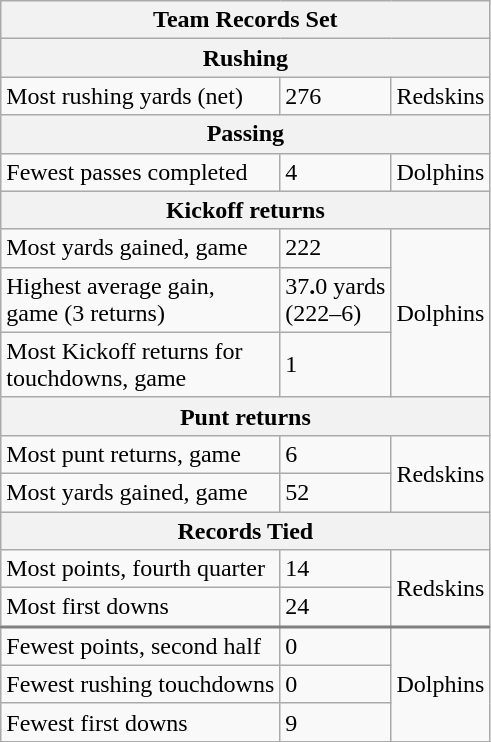<table class="wikitable">
<tr>
<th colspan=3>Team Records Set</th>
</tr>
<tr>
<th colspan=3>Rushing</th>
</tr>
<tr>
<td>Most rushing yards (net)</td>
<td>276</td>
<td>Redskins</td>
</tr>
<tr>
<th colspan=3>Passing</th>
</tr>
<tr>
<td>Fewest passes completed</td>
<td>4</td>
<td>Dolphins</td>
</tr>
<tr>
<th colspan=3>Kickoff returns</th>
</tr>
<tr>
<td>Most yards gained, game</td>
<td>222</td>
<td rowspan=3>Dolphins</td>
</tr>
<tr>
<td>Highest average gain,<br> game (3 returns)</td>
<td>37<strong>.</strong>0 yards<br> (222–6)</td>
</tr>
<tr>
<td>Most Kickoff returns for <br>touchdowns, game</td>
<td>1</td>
</tr>
<tr>
<th colspan=3>Punt returns</th>
</tr>
<tr>
<td>Most punt returns, game</td>
<td>6</td>
<td rowspan=2>Redskins</td>
</tr>
<tr>
<td>Most yards gained, game</td>
<td>52</td>
</tr>
<tr>
<th colspan=3>Records Tied</th>
</tr>
<tr>
<td>Most points, fourth quarter</td>
<td>14</td>
<td rowspan=2>Redskins</td>
</tr>
<tr style="border-bottom: 2px solid gray">
<td>Most first downs</td>
<td>24</td>
</tr>
<tr>
<td>Fewest points, second half</td>
<td>0</td>
<td rowspan=3>Dolphins</td>
</tr>
<tr>
<td>Fewest rushing touchdowns</td>
<td>0</td>
</tr>
<tr>
<td>Fewest first downs</td>
<td>9</td>
</tr>
</table>
